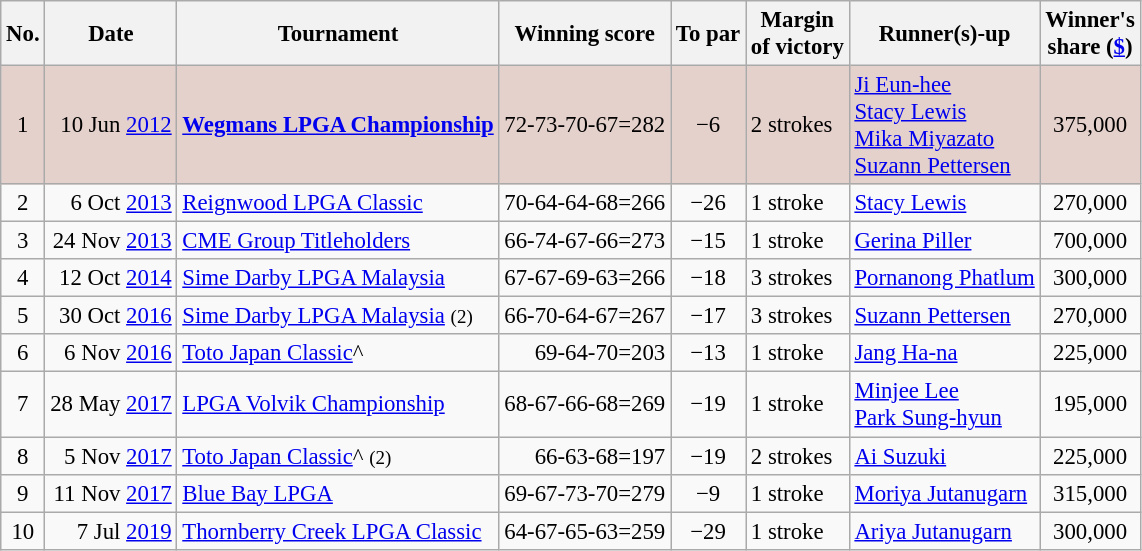<table class="wikitable" style="font-size:95%;">
<tr>
<th>No.</th>
<th>Date</th>
<th>Tournament</th>
<th>Winning score</th>
<th>To par</th>
<th>Margin<br>of victory</th>
<th>Runner(s)-up</th>
<th>Winner's<br>share (<a href='#'>$</a>)</th>
</tr>
<tr style="background:#e5d1cb;">
<td align=center>1</td>
<td align=right>10 Jun <a href='#'>2012</a></td>
<td><strong><a href='#'>Wegmans LPGA Championship</a></strong></td>
<td align=right>72-73-70-67=282</td>
<td align=center>−6</td>
<td>2 strokes</td>
<td> <a href='#'>Ji Eun-hee</a><br> <a href='#'>Stacy Lewis</a><br> <a href='#'>Mika Miyazato</a><br> <a href='#'>Suzann Pettersen</a></td>
<td align=center>375,000</td>
</tr>
<tr>
<td align=center>2</td>
<td align=right>6 Oct <a href='#'>2013</a></td>
<td><a href='#'>Reignwood LPGA Classic</a></td>
<td align=right>70-64-64-68=266</td>
<td align=center>−26</td>
<td>1 stroke</td>
<td> <a href='#'>Stacy Lewis</a></td>
<td align=center>270,000</td>
</tr>
<tr>
<td align=center>3</td>
<td align=right>24 Nov <a href='#'>2013</a></td>
<td><a href='#'>CME Group Titleholders</a></td>
<td align=right>66-74-67-66=273</td>
<td align=center>−15</td>
<td>1 stroke</td>
<td> <a href='#'>Gerina Piller</a></td>
<td align=center>700,000</td>
</tr>
<tr>
<td align=center>4</td>
<td align=right>12 Oct <a href='#'>2014</a></td>
<td><a href='#'>Sime Darby LPGA Malaysia</a></td>
<td align=right>67-67-69-63=266</td>
<td align=center>−18</td>
<td>3 strokes</td>
<td> <a href='#'>Pornanong Phatlum</a></td>
<td align=center>300,000</td>
</tr>
<tr>
<td align=center>5</td>
<td align=right>30 Oct <a href='#'>2016</a></td>
<td><a href='#'>Sime Darby LPGA Malaysia</a> <small>(2)</small></td>
<td align=right>66-70-64-67=267</td>
<td align=center>−17</td>
<td>3 strokes</td>
<td> <a href='#'>Suzann Pettersen</a></td>
<td align=center>270,000</td>
</tr>
<tr>
<td align=center>6</td>
<td align=right>6 Nov <a href='#'>2016</a></td>
<td><a href='#'>Toto Japan Classic</a>^</td>
<td align=right>69-64-70=203</td>
<td align=center>−13</td>
<td>1 stroke</td>
<td> <a href='#'>Jang Ha-na</a></td>
<td align=center>225,000</td>
</tr>
<tr>
<td align=center>7</td>
<td align=right>28 May <a href='#'>2017</a></td>
<td><a href='#'>LPGA Volvik Championship</a></td>
<td align=right>68-67-66-68=269</td>
<td align=center>−19</td>
<td>1 stroke</td>
<td> <a href='#'>Minjee Lee</a> <br>  <a href='#'>Park Sung-hyun</a></td>
<td align=center>195,000</td>
</tr>
<tr>
<td align=center>8</td>
<td align=right>5 Nov <a href='#'>2017</a></td>
<td><a href='#'>Toto Japan Classic</a>^ <small>(2)</small></td>
<td align=right>66-63-68=197</td>
<td align=center>−19</td>
<td>2 strokes</td>
<td> <a href='#'>Ai Suzuki</a></td>
<td align=center>225,000</td>
</tr>
<tr>
<td align=center>9</td>
<td align=right>11 Nov <a href='#'>2017</a></td>
<td><a href='#'>Blue Bay LPGA</a></td>
<td align=right>69-67-73-70=279</td>
<td align=center>−9</td>
<td>1 stroke</td>
<td> <a href='#'>Moriya Jutanugarn</a></td>
<td align=center>315,000</td>
</tr>
<tr>
<td align=center>10</td>
<td align=right>7 Jul <a href='#'>2019</a></td>
<td><a href='#'>Thornberry Creek LPGA Classic</a></td>
<td>64-67-65-63=259</td>
<td align=center>−29</td>
<td>1 stroke</td>
<td> <a href='#'>Ariya Jutanugarn</a></td>
<td align=center>300,000</td>
</tr>
</table>
